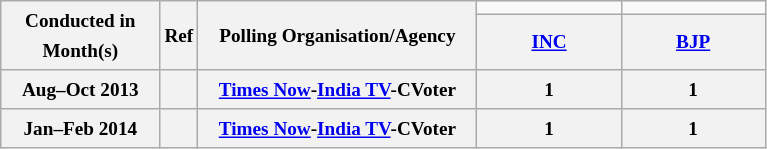<table class="wikitable" style="text-align:center;font-size:80%;line-height:20px;">
<tr>
<th class="wikitable" rowspan="2" width="100px">Conducted in Month(s)</th>
<th class="wikitable" rowspan="2" width="10px">Ref</th>
<th class="wikitable" rowspan="2" width="180px">Polling Organisation/Agency</th>
<td bgcolor=></td>
<td bgcolor=></td>
</tr>
<tr>
<th class="wikitable" width="90px"><a href='#'>INC</a></th>
<th class="wikitable" width="90px"><a href='#'>BJP</a></th>
</tr>
<tr class="hintergrundfarbe2" style="text-align:center">
<th>Aug–Oct 2013</th>
<th></th>
<th><a href='#'>Times Now</a>-<a href='#'>India TV</a>-CVoter</th>
<th>1</th>
<th>1</th>
</tr>
<tr class="hintergrundfarbe2" style="text-align:center">
<th>Jan–Feb 2014</th>
<th></th>
<th><a href='#'>Times Now</a>-<a href='#'>India TV</a>-CVoter</th>
<th>1</th>
<th>1</th>
</tr>
</table>
